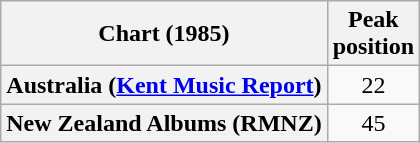<table class="wikitable sortable plainrowheaders" style="text-align:center">
<tr>
<th>Chart (1985)</th>
<th>Peak<br>position</th>
</tr>
<tr>
<th scope="row">Australia (<a href='#'>Kent Music Report</a>)</th>
<td>22</td>
</tr>
<tr>
<th scope="row">New Zealand Albums (RMNZ)</th>
<td>45</td>
</tr>
</table>
